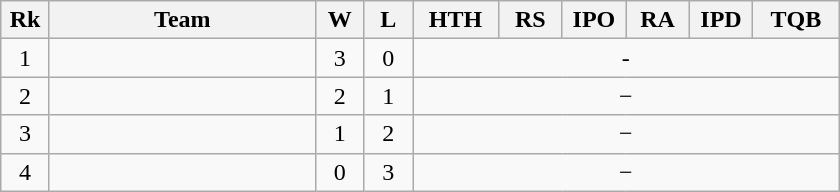<table class=wikitable style=text-align:center>
<tr>
<th width=25>Rk</th>
<th width=170>Team</th>
<th width=25>W</th>
<th width=25>L</th>
<th width=50>HTH</th>
<th width=35>RS</th>
<th width=35>IPO</th>
<th width=35>RA</th>
<th width=35>IPD</th>
<th width=50>TQB</th>
</tr>
<tr>
<td>1</td>
<td style="text-align:left;"></td>
<td>3</td>
<td>0</td>
<td colspan="6" style="text-align: center;">-</td>
</tr>
<tr>
<td>2</td>
<td style="text-align:left;"></td>
<td>2</td>
<td>1</td>
<td colspan="6" style="text-align: center;">−</td>
</tr>
<tr>
<td>3</td>
<td style="text-align:left;"></td>
<td>1</td>
<td>2</td>
<td colspan="6" style="text-align: center;">−</td>
</tr>
<tr>
<td>4</td>
<td style="text-align:left;"></td>
<td>0</td>
<td>3</td>
<td colspan="6" style="text-align: center;">−</td>
</tr>
</table>
